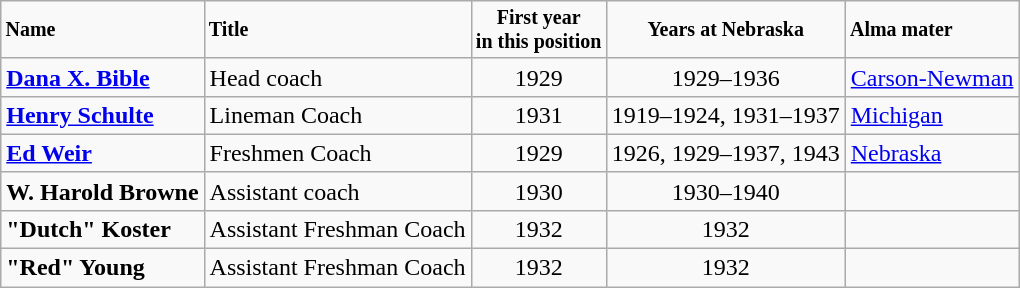<table class="wikitable">
<tr style="font-size:smaller">
<td><strong>Name</strong></td>
<td><strong>Title</strong></td>
<td align="center"><strong>First year<br>in this position</strong></td>
<td align="center"><strong>Years at Nebraska</strong></td>
<td><strong>Alma mater</strong></td>
</tr>
<tr>
<td><strong><a href='#'>Dana X. Bible</a></strong></td>
<td>Head coach</td>
<td align="center">1929</td>
<td align="center">1929–1936</td>
<td><a href='#'>Carson-Newman</a></td>
</tr>
<tr>
<td><strong><a href='#'>Henry Schulte</a></strong></td>
<td>Lineman Coach</td>
<td align="center">1931</td>
<td align="center">1919–1924, 1931–1937</td>
<td><a href='#'>Michigan</a></td>
</tr>
<tr>
<td><strong><a href='#'>Ed Weir</a></strong></td>
<td>Freshmen Coach</td>
<td align="center">1929</td>
<td align="center">1926, 1929–1937, 1943</td>
<td><a href='#'>Nebraska</a></td>
</tr>
<tr>
<td><strong>W. Harold Browne</strong></td>
<td>Assistant coach</td>
<td align="center">1930</td>
<td align="center">1930–1940</td>
<td></td>
</tr>
<tr>
<td><strong>"Dutch" Koster</strong></td>
<td>Assistant Freshman Coach</td>
<td align="center">1932</td>
<td align="center">1932</td>
<td></td>
</tr>
<tr>
<td><strong>"Red" Young</strong></td>
<td>Assistant Freshman Coach</td>
<td align="center">1932</td>
<td align="center">1932</td>
<td></td>
</tr>
</table>
